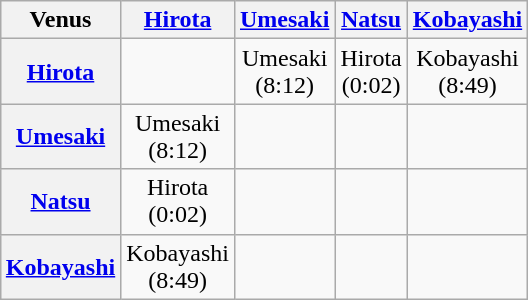<table class="wikitable" style="text-align:center; margin: 1em auto 1em auto">
<tr>
<th>Venus</th>
<th><a href='#'>Hirota</a></th>
<th><a href='#'>Umesaki</a></th>
<th><a href='#'>Natsu</a></th>
<th><a href='#'>Kobayashi</a></th>
</tr>
<tr>
<th><a href='#'>Hirota</a></th>
<td></td>
<td>Umesaki<br>(8:12)</td>
<td>Hirota<br>(0:02)</td>
<td>Kobayashi<br>(8:49)</td>
</tr>
<tr>
<th><a href='#'>Umesaki</a></th>
<td>Umesaki<br>(8:12)</td>
<td></td>
<td></td>
<td></td>
</tr>
<tr>
<th><a href='#'>Natsu</a></th>
<td>Hirota<br>(0:02)</td>
<td></td>
<td></td>
<td></td>
</tr>
<tr>
<th><a href='#'>Kobayashi</a></th>
<td>Kobayashi<br>(8:49)</td>
<td></td>
<td></td>
<td></td>
</tr>
</table>
